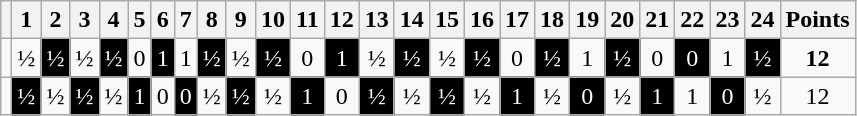<table class="wikitable" style="text-align:center">
<tr>
<th></th>
<th>1</th>
<th>2</th>
<th>3</th>
<th>4</th>
<th>5</th>
<th>6</th>
<th>7</th>
<th>8</th>
<th>9</th>
<th>10</th>
<th>11</th>
<th>12</th>
<th>13</th>
<th>14</th>
<th>15</th>
<th>16</th>
<th>17</th>
<th>18</th>
<th>19</th>
<th>20</th>
<th>21</th>
<th>22</th>
<th>23</th>
<th>24</th>
<th>Points</th>
</tr>
<tr>
<td align=left></td>
<td>½</td>
<td style="background:black; color:white">½</td>
<td>½</td>
<td style="background:black; color:white">½</td>
<td>0</td>
<td style="background:black; color:white">1</td>
<td>1</td>
<td style="background:black; color:white">½</td>
<td>½</td>
<td style="background:black; color:white">½</td>
<td>0</td>
<td style="background:black; color:white">1</td>
<td>½</td>
<td style="background:black; color:white">½</td>
<td>½</td>
<td style="background:black; color:white">½</td>
<td>0</td>
<td style="background:black; color:white">½</td>
<td>1</td>
<td style="background:black; color:white">½</td>
<td>0</td>
<td style="background:black; color:white">0</td>
<td>1</td>
<td style="background:black; color:white">½</td>
<td><strong>12</strong></td>
</tr>
<tr>
<td align=left></td>
<td style="background:black; color:white">½</td>
<td>½</td>
<td style="background:black; color:white">½</td>
<td>½</td>
<td style="background:black; color:white">1</td>
<td>0</td>
<td style="background:black; color:white">0</td>
<td>½</td>
<td style="background:black; color:white">½</td>
<td>½</td>
<td style="background:black; color:white">1</td>
<td>0</td>
<td style="background:black; color:white">½</td>
<td>½</td>
<td style="background:black; color:white">½</td>
<td>½</td>
<td style="background:black; color:white">1</td>
<td>½</td>
<td style="background:black; color:white">0</td>
<td>½</td>
<td style="background:black; color:white">1</td>
<td>1</td>
<td style="background:black; color:white">0</td>
<td>½</td>
<td>12</td>
</tr>
</table>
